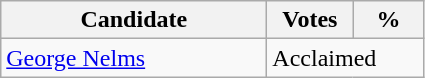<table class="wikitable">
<tr>
<th style="width: 170px">Candidate</th>
<th style="width: 50px">Votes</th>
<th style="width: 40px">%</th>
</tr>
<tr>
<td><a href='#'>George Nelms</a></td>
<td colspan="2">Acclaimed</td>
</tr>
</table>
